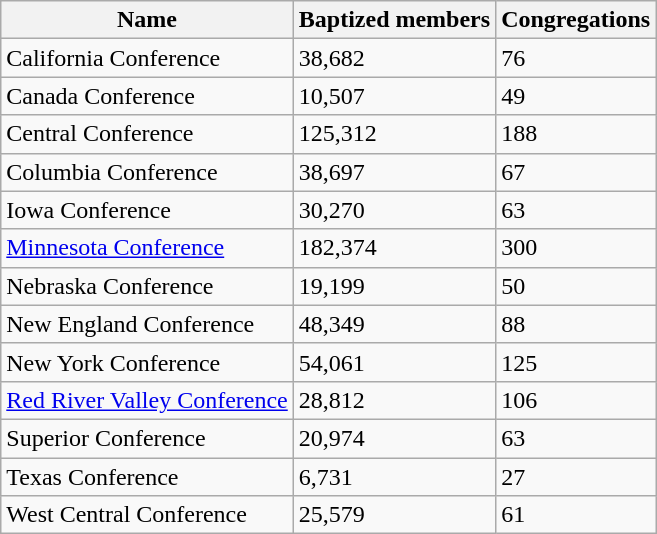<table class="wikitable">
<tr>
<th>Name</th>
<th>Baptized members</th>
<th>Congregations</th>
</tr>
<tr>
<td>California Conference</td>
<td>38,682</td>
<td>76</td>
</tr>
<tr>
<td>Canada Conference</td>
<td>10,507</td>
<td>49</td>
</tr>
<tr>
<td>Central Conference</td>
<td>125,312</td>
<td>188</td>
</tr>
<tr>
<td>Columbia Conference</td>
<td>38,697</td>
<td>67</td>
</tr>
<tr>
<td>Iowa Conference</td>
<td>30,270</td>
<td>63</td>
</tr>
<tr>
<td><a href='#'>Minnesota Conference</a></td>
<td>182,374</td>
<td>300</td>
</tr>
<tr>
<td>Nebraska Conference</td>
<td>19,199</td>
<td>50</td>
</tr>
<tr>
<td>New England Conference</td>
<td>48,349</td>
<td>88</td>
</tr>
<tr>
<td>New York Conference</td>
<td>54,061</td>
<td>125</td>
</tr>
<tr>
<td><a href='#'>Red River Valley Conference</a></td>
<td>28,812</td>
<td>106</td>
</tr>
<tr>
<td>Superior Conference</td>
<td>20,974</td>
<td>63</td>
</tr>
<tr>
<td>Texas Conference</td>
<td>6,731</td>
<td>27</td>
</tr>
<tr>
<td>West Central Conference</td>
<td>25,579</td>
<td>61</td>
</tr>
</table>
